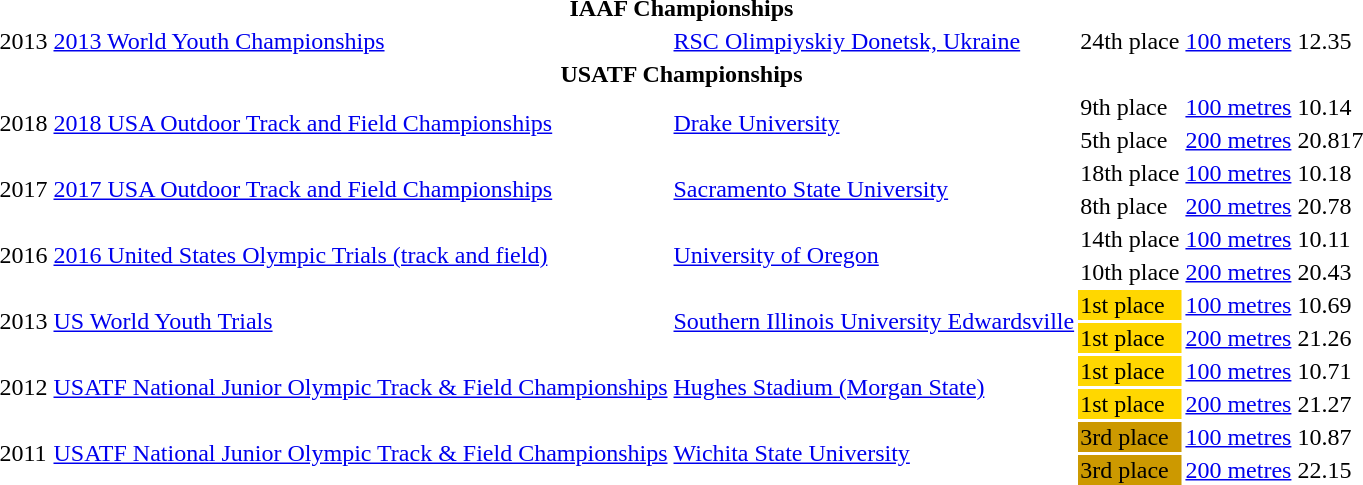<table>
<tr>
<th colspan="6">IAAF Championships</th>
</tr>
<tr>
<td>2013</td>
<td><a href='#'>2013 World Youth Championships</a></td>
<td><a href='#'>RSC Olimpiyskiy Donetsk, Ukraine</a></td>
<td>24th place</td>
<td><a href='#'>100 meters</a></td>
<td>12.35</td>
</tr>
<tr>
<th colspan="6">USATF Championships</th>
</tr>
<tr>
<td Rowspan=2>2018</td>
<td Rowspan=2><a href='#'>2018 USA Outdoor Track and Field Championships</a></td>
<td Rowspan=2><a href='#'>Drake University</a></td>
<td>9th place</td>
<td><a href='#'>100 metres</a></td>
<td>10.14</td>
</tr>
<tr>
<td>5th place</td>
<td><a href='#'>200 metres</a></td>
<td>20.817</td>
</tr>
<tr>
<td Rowspan=2>2017</td>
<td Rowspan=2><a href='#'>2017 USA Outdoor Track and Field Championships</a></td>
<td Rowspan=2><a href='#'>Sacramento State University</a></td>
<td>18th place</td>
<td><a href='#'>100 metres</a></td>
<td>10.18</td>
</tr>
<tr>
<td>8th place</td>
<td><a href='#'>200 metres</a></td>
<td>20.78</td>
</tr>
<tr>
<td Rowspan=2>2016</td>
<td Rowspan=2><a href='#'>2016 United States Olympic Trials (track and field)</a></td>
<td Rowspan=2><a href='#'>University of Oregon</a></td>
<td>14th place</td>
<td><a href='#'>100 metres</a></td>
<td>10.11</td>
</tr>
<tr>
<td>10th place</td>
<td><a href='#'>200 metres</a></td>
<td>20.43</td>
</tr>
<tr>
<td Rowspan=2>2013</td>
<td Rowspan=2><a href='#'>US World Youth Trials</a></td>
<td Rowspan=2><a href='#'>Southern Illinois University Edwardsville</a></td>
<td bgcolor=gold>1st place</td>
<td><a href='#'>100 metres</a></td>
<td>10.69</td>
</tr>
<tr>
<td bgcolor=gold>1st place</td>
<td><a href='#'>200 metres</a></td>
<td>21.26</td>
</tr>
<tr>
<td Rowspan=2>2012</td>
<td Rowspan=2><a href='#'>USATF National Junior Olympic Track & Field Championships</a></td>
<td Rowspan=2><a href='#'>Hughes Stadium (Morgan State)</a></td>
<td bgcolor=gold>1st place</td>
<td><a href='#'>100 metres</a></td>
<td>10.71</td>
</tr>
<tr>
<td bgcolor=gold>1st place</td>
<td><a href='#'>200 metres</a></td>
<td>21.27</td>
</tr>
<tr>
<td Rowspan=2>2011</td>
<td Rowspan=2><a href='#'>USATF National Junior Olympic Track & Field Championships</a></td>
<td Rowspan=2><a href='#'>Wichita State University</a></td>
<td bgcolor=cc9900>3rd place</td>
<td><a href='#'>100 metres</a></td>
<td>10.87</td>
</tr>
<tr>
<td bgcolor=cc9900>3rd place</td>
<td><a href='#'>200 metres</a></td>
<td>22.15</td>
</tr>
</table>
